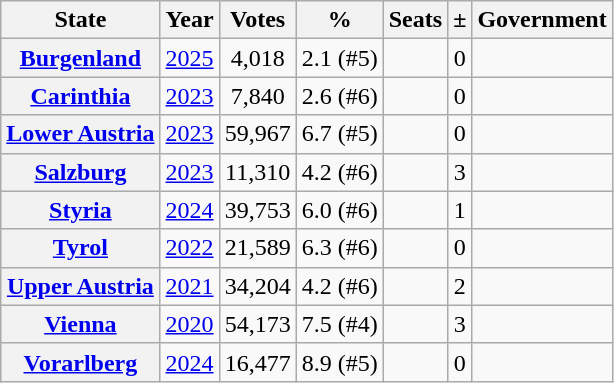<table class="wikitable sortable" style="text-align:center">
<tr>
<th>State</th>
<th>Year</th>
<th>Votes</th>
<th>%</th>
<th>Seats</th>
<th>±</th>
<th>Government</th>
</tr>
<tr>
<th><a href='#'>Burgenland</a></th>
<td><a href='#'>2025</a></td>
<td>4,018</td>
<td>2.1 (#5)</td>
<td></td>
<td data-sort-value="0"> 0</td>
<td></td>
</tr>
<tr>
<th><a href='#'>Carinthia</a></th>
<td><a href='#'>2023</a></td>
<td>7,840</td>
<td>2.6 (#6)</td>
<td></td>
<td data-sort-value="0"> 0</td>
<td></td>
</tr>
<tr>
<th><a href='#'>Lower Austria</a></th>
<td><a href='#'>2023</a></td>
<td>59,967</td>
<td>6.7 (#5)</td>
<td></td>
<td data-sort-value="3"> 0</td>
<td></td>
</tr>
<tr>
<th><a href='#'>Salzburg</a></th>
<td><a href='#'>2023</a></td>
<td>11,310</td>
<td>4.2 (#6)</td>
<td></td>
<td data-sort-value="0"> 3</td>
<td></td>
</tr>
<tr>
<th><a href='#'>Styria</a></th>
<td><a href='#'>2024</a></td>
<td>39,753</td>
<td>6.0 (#6)</td>
<td></td>
<td data-sort-value="3"> 1</td>
<td></td>
</tr>
<tr>
<th><a href='#'>Tyrol</a></th>
<td><a href='#'>2022</a></td>
<td>21,589</td>
<td>6.3 (#6)</td>
<td></td>
<td data-sort-value="0"> 0</td>
<td></td>
</tr>
<tr>
<th><a href='#'>Upper Austria</a></th>
<td><a href='#'>2021</a></td>
<td>34,204</td>
<td>4.2 (#6)</td>
<td></td>
<td data-sort-value="2"> 2</td>
<td></td>
</tr>
<tr>
<th><a href='#'>Vienna</a></th>
<td><a href='#'>2020</a></td>
<td>54,173</td>
<td>7.5 (#4)</td>
<td></td>
<td data-sort-value="3"> 3</td>
<td></td>
</tr>
<tr>
<th><a href='#'>Vorarlberg</a></th>
<td><a href='#'>2024</a></td>
<td>16,477</td>
<td>8.9 (#5)</td>
<td></td>
<td data-sort-value="1"> 0</td>
<td></td>
</tr>
</table>
